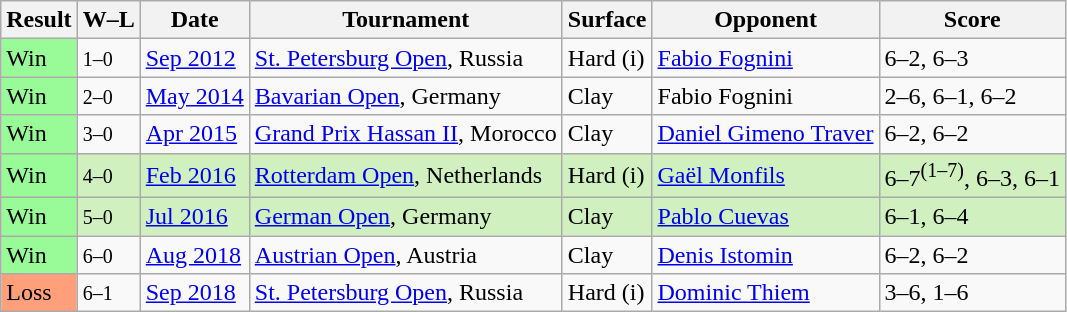<table class="sortable wikitable">
<tr>
<th>Result</th>
<th class="unsortable">W–L</th>
<th>Date</th>
<th>Tournament</th>
<th>Surface</th>
<th>Opponent</th>
<th class="unsortable">Score</th>
</tr>
<tr>
<td bgcolor="98FB98">Win</td>
<td><small>1–0</small></td>
<td><a href='#'>Sep 2012</a></td>
<td><a href='#'>St. Petersburg Open</a>, Russia</td>
<td>Hard (i)</td>
<td> <a href='#'>Fabio Fognini</a></td>
<td>6–2, 6–3</td>
</tr>
<tr>
<td bgcolor="98FB98">Win</td>
<td><small>2–0</small></td>
<td><a href='#'>May 2014</a></td>
<td><a href='#'>Bavarian Open</a>, Germany</td>
<td>Clay</td>
<td> Fabio Fognini</td>
<td>2–6, 6–1, 6–2</td>
</tr>
<tr>
<td bgcolor="98FB98">Win</td>
<td><small>3–0</small></td>
<td><a href='#'>Apr 2015</a></td>
<td><a href='#'>Grand Prix Hassan II</a>, Morocco</td>
<td>Clay</td>
<td> <a href='#'>Daniel Gimeno Traver</a></td>
<td>6–2, 6–2</td>
</tr>
<tr style="background:#d0f0c0;">
<td style="background:#98fb98;">Win</td>
<td><small>4–0</small></td>
<td><a href='#'>Feb 2016</a></td>
<td><a href='#'>Rotterdam Open</a>, Netherlands</td>
<td>Hard (i)</td>
<td> <a href='#'>Gaël Monfils</a></td>
<td>6–7<sup>(1–7)</sup>, 6–3, 6–1</td>
</tr>
<tr style="background:#d0f0c0;">
<td style="background:#98fb98;">Win</td>
<td><small>5–0</small></td>
<td><a href='#'>Jul 2016</a></td>
<td><a href='#'>German Open</a>, Germany</td>
<td>Clay</td>
<td> <a href='#'>Pablo Cuevas</a></td>
<td>6–1, 6–4</td>
</tr>
<tr>
<td bgcolor="98FB98">Win</td>
<td><small>6–0</small></td>
<td><a href='#'>Aug 2018</a></td>
<td><a href='#'>Austrian Open</a>, Austria</td>
<td>Clay</td>
<td> <a href='#'>Denis Istomin</a></td>
<td>6–2, 6–2</td>
</tr>
<tr>
<td bgcolor="FFA07A">Loss</td>
<td><small>6–1</small></td>
<td><a href='#'>Sep 2018</a></td>
<td><a href='#'>St. Petersburg Open</a>, Russia</td>
<td>Hard (i)</td>
<td> <a href='#'>Dominic Thiem</a></td>
<td>3–6, 1–6</td>
</tr>
</table>
